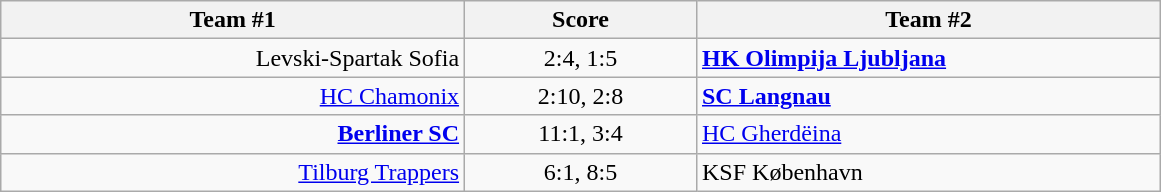<table class="wikitable" style="text-align: center;">
<tr>
<th width=22%>Team #1</th>
<th width=11%>Score</th>
<th width=22%>Team #2</th>
</tr>
<tr>
<td style="text-align: right;">Levski-Spartak Sofia </td>
<td>2:4, 1:5</td>
<td style="text-align: left;"> <strong><a href='#'>HK Olimpija Ljubljana</a></strong></td>
</tr>
<tr>
<td style="text-align: right;"><a href='#'>HC Chamonix</a> </td>
<td>2:10, 2:8</td>
<td style="text-align: left;"> <strong><a href='#'>SC Langnau</a></strong></td>
</tr>
<tr>
<td style="text-align: right;"><strong><a href='#'>Berliner SC</a></strong> </td>
<td>11:1, 3:4</td>
<td style="text-align: left;"> <a href='#'>HC Gherdëina</a></td>
</tr>
<tr>
<td style="text-align: right;"><a href='#'>Tilburg Trappers</a> </td>
<td>6:1, 8:5</td>
<td style="text-align: left;"> KSF København</td>
</tr>
</table>
